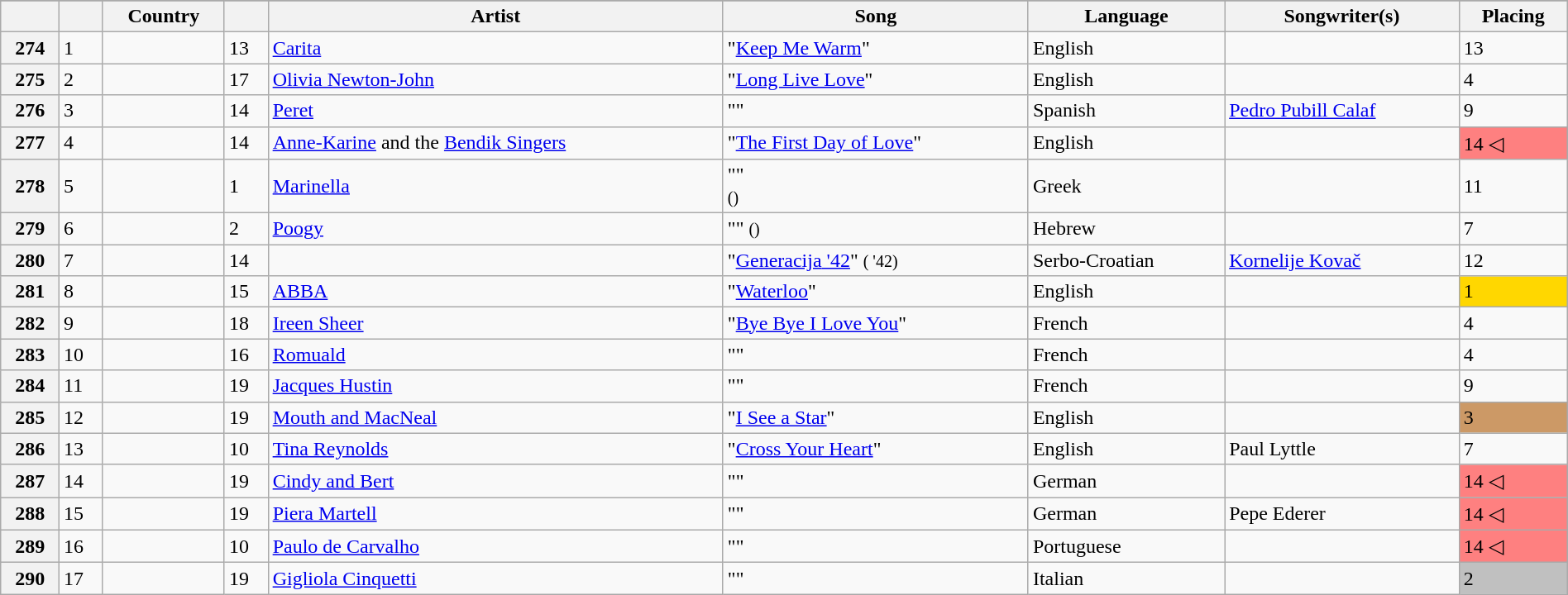<table class="wikitable plainrowheaders" style="width:100%">
<tr>
</tr>
<tr>
<th scope="col"></th>
<th scope="col"></th>
<th scope="col">Country</th>
<th scope="col"></th>
<th scope="col">Artist</th>
<th scope="col">Song</th>
<th scope="col">Language</th>
<th scope="col">Songwriter(s)</th>
<th scope="col">Placing</th>
</tr>
<tr>
<th scope="row">274</th>
<td>1</td>
<td></td>
<td>13</td>
<td><a href='#'>Carita</a></td>
<td>"<a href='#'>Keep Me Warm</a>"</td>
<td>English</td>
<td></td>
<td>13</td>
</tr>
<tr>
<th scope="row">275</th>
<td>2</td>
<td></td>
<td>17</td>
<td><a href='#'>Olivia Newton-John</a></td>
<td>"<a href='#'>Long Live Love</a>"</td>
<td>English</td>
<td></td>
<td>4</td>
</tr>
<tr>
<th scope="row">276</th>
<td>3</td>
<td></td>
<td>14</td>
<td><a href='#'>Peret</a></td>
<td>""</td>
<td>Spanish</td>
<td><a href='#'>Pedro Pubill Calaf</a></td>
<td>9</td>
</tr>
<tr>
<th scope="row">277</th>
<td>4</td>
<td></td>
<td>14</td>
<td><a href='#'>Anne-Karine</a> and the <a href='#'>Bendik Singers</a></td>
<td>"<a href='#'>The First Day of Love</a>"</td>
<td>English</td>
<td></td>
<td bgcolor="#FE8080">14 ◁</td>
</tr>
<tr>
<th scope="row">278</th>
<td>5</td>
<td></td>
<td>1</td>
<td><a href='#'>Marinella</a></td>
<td>""<br><small>()</small></td>
<td>Greek</td>
<td></td>
<td>11</td>
</tr>
<tr>
<th scope="row">279</th>
<td>6</td>
<td></td>
<td>2</td>
<td><a href='#'>Poogy</a></td>
<td>"" <small>()</small></td>
<td>Hebrew</td>
<td></td>
<td>7</td>
</tr>
<tr>
<th scope="row">280</th>
<td>7</td>
<td></td>
<td>14</td>
<td></td>
<td>"<a href='#'><span>Generacija</span> '42</a>" <small>( '42)</small></td>
<td>Serbo-Croatian</td>
<td><a href='#'>Kornelije Kovač</a></td>
<td>12</td>
</tr>
<tr>
<th scope="row">281</th>
<td>8</td>
<td></td>
<td>15</td>
<td><a href='#'>ABBA</a></td>
<td>"<a href='#'>Waterloo</a>"</td>
<td>English</td>
<td></td>
<td bgcolor="gold">1</td>
</tr>
<tr>
<th scope="row">282</th>
<td>9</td>
<td></td>
<td>18</td>
<td><a href='#'>Ireen Sheer</a></td>
<td>"<a href='#'>Bye Bye I Love You</a>"</td>
<td>French</td>
<td></td>
<td>4</td>
</tr>
<tr>
<th scope="row">283</th>
<td>10</td>
<td></td>
<td>16</td>
<td><a href='#'>Romuald</a></td>
<td>""</td>
<td>French</td>
<td></td>
<td>4</td>
</tr>
<tr>
<th scope="row">284</th>
<td>11</td>
<td></td>
<td>19</td>
<td><a href='#'>Jacques Hustin</a></td>
<td>""</td>
<td>French</td>
<td></td>
<td>9</td>
</tr>
<tr>
<th scope="row">285</th>
<td>12</td>
<td></td>
<td>19</td>
<td><a href='#'>Mouth and MacNeal</a></td>
<td>"<a href='#'>I See a Star</a>"</td>
<td>English</td>
<td></td>
<td bgcolor="#C96">3</td>
</tr>
<tr>
<th scope="row">286</th>
<td>13</td>
<td></td>
<td>10</td>
<td><a href='#'>Tina Reynolds</a></td>
<td>"<a href='#'>Cross Your Heart</a>"</td>
<td>English</td>
<td>Paul Lyttle</td>
<td>7</td>
</tr>
<tr>
<th scope="row">287</th>
<td>14</td>
<td></td>
<td>19</td>
<td><a href='#'>Cindy and Bert</a></td>
<td>""</td>
<td>German</td>
<td></td>
<td bgcolor="#FE8080">14 ◁</td>
</tr>
<tr>
<th scope="row">288</th>
<td>15</td>
<td></td>
<td>19</td>
<td><a href='#'>Piera Martell</a></td>
<td>""</td>
<td>German</td>
<td>Pepe Ederer</td>
<td bgcolor="#FE8080">14 ◁</td>
</tr>
<tr>
<th scope="row">289</th>
<td>16</td>
<td></td>
<td>10</td>
<td><a href='#'>Paulo de Carvalho</a></td>
<td>""</td>
<td>Portuguese</td>
<td></td>
<td bgcolor="#FE8080">14 ◁</td>
</tr>
<tr>
<th scope="row">290</th>
<td>17</td>
<td></td>
<td>19</td>
<td><a href='#'>Gigliola Cinquetti</a></td>
<td>""</td>
<td>Italian</td>
<td></td>
<td bgcolor="silver">2</td>
</tr>
</table>
